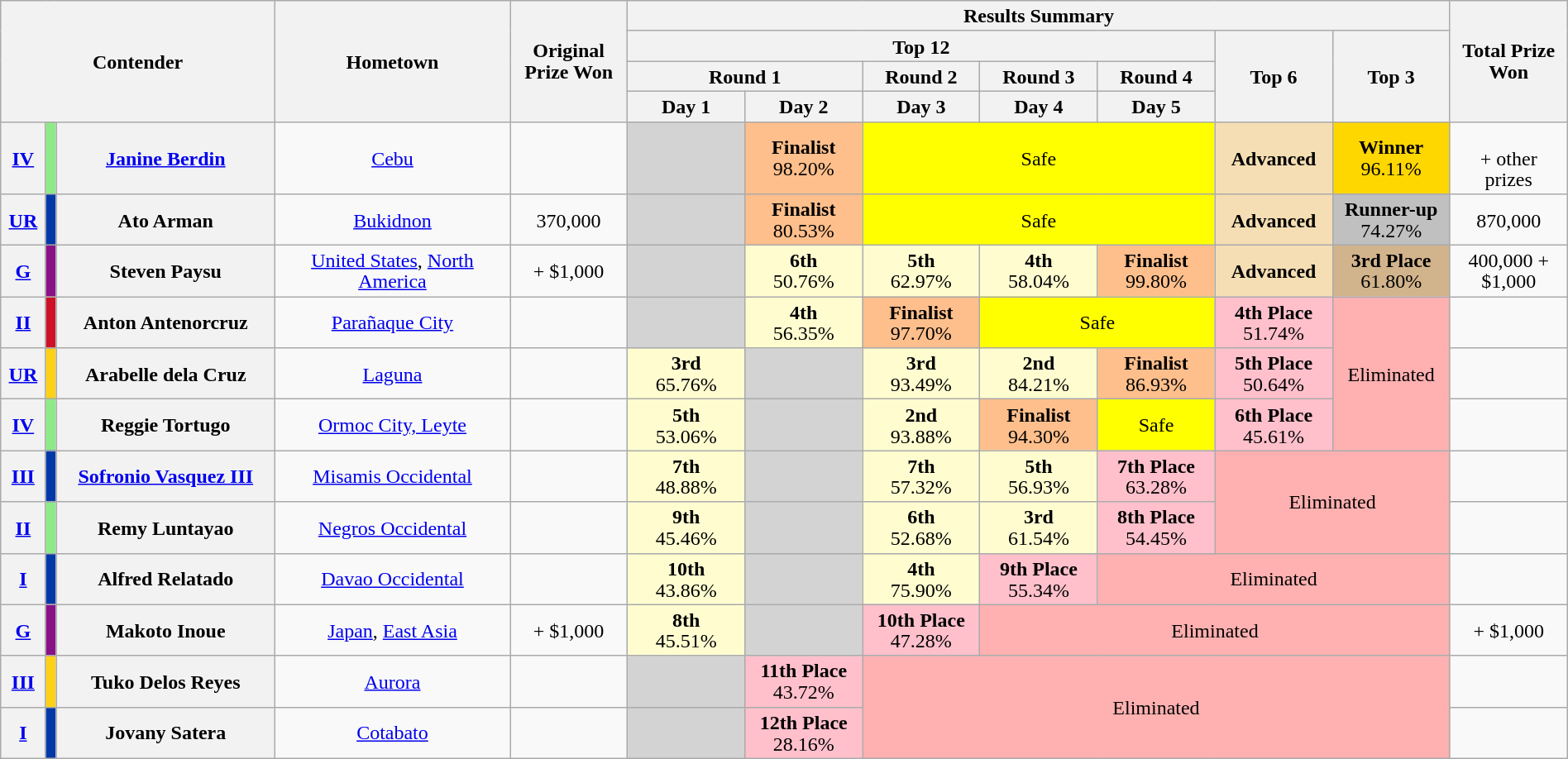<table class="wikitable sortable" style="width:100%;text-align:center;font-size:100%;line-height:17px;">
<tr>
<th colspan="3" rowspan="4">Contender</th>
<th rowspan="4" width="15%">Hometown</th>
<th rowspan="4" width="7.5%">Original Prize Won</th>
<th colspan="7">Results Summary</th>
<th rowspan="4" width="7.5%">Total Prize Won</th>
</tr>
<tr>
<th colspan="5">Top 12</th>
<th rowspan="3" width="7.5%">Top 6</th>
<th rowspan="3" width="7.5%">Top 3</th>
</tr>
<tr>
<th colspan="2">Round 1</th>
<th>Round 2</th>
<th>Round 3</th>
<th>Round 4</th>
</tr>
<tr>
<th width="7.5%">Day 1</th>
<th width="7.5%">Day 2</th>
<th width="7.5%">Day 3</th>
<th width="7.5%">Day 4</th>
<th width="7.5%">Day 5</th>
</tr>
<tr>
<th><a href='#'>IV</a></th>
<th style="background-color:#8deb87;"></th>
<th><strong><a href='#'>Janine Berdin</a></strong></th>
<td><a href='#'>Cebu</a></td>
<td style="background-color:#;"></td>
<td style="background-color:lightgray;"></td>
<td style="background-color:#FFBF8C;"><strong>Finalist</strong><br>98.20%</td>
<td colspan="3" style="background-color:yellow;">Safe</td>
<td style="background-color:#F5DEB3;"><strong>Advanced</strong> </td>
<td style="background-color:gold;"><strong>Winner</strong><br>96.11%</td>
<td style="background-color:#;"><br>+ other prizes</td>
</tr>
<tr>
<th><a href='#'>UR</a></th>
<th style="background-color:#0038a8;"></th>
<th><strong>Ato Arman</strong></th>
<td><a href='#'>Bukidnon</a></td>
<td style="background-color:#;">370,000</td>
<td style="background-color:lightgray;"></td>
<td style="background-color:#FFBF8C;"><strong>Finalist</strong><br>80.53%</td>
<td colspan="3" style="background-color:yellow;">Safe</td>
<td style="background-color:#F5DEB3;"><strong>Advanced</strong> </td>
<td style="background-color:silver;"><strong>Runner-up</strong><br>74.27%</td>
<td style="background-color:#;">870,000</td>
</tr>
<tr>
<th><a href='#'>G</a></th>
<th style="background-color:#881188;"></th>
<th><strong>Steven Paysu</strong></th>
<td><a href='#'>United States</a>, <a href='#'>North America</a></td>
<td style="background-color:#;"> + $1,000</td>
<td style="background-color:lightgray;"></td>
<td style="background-color:#fffdd0;"><strong>6th</strong><br>50.76%</td>
<td style="background-color:#fffdd0;"><strong>5th</strong><br>62.97%</td>
<td style="background-color:#fffdd0;"><strong>4th</strong><br>58.04%</td>
<td style="background-color:#FFBF8C;"><strong>Finalist</strong><br>99.80%</td>
<td style="background-color:#F5DEB3;"><strong>Advanced</strong> </td>
<td style="background-color:tan;"><strong>3rd Place</strong><br>61.80%</td>
<td style="background-color:#;">400,000 + $1,000</td>
</tr>
<tr>
<th><a href='#'>II</a></th>
<th style="background-color:#ce1126;"></th>
<th><strong>Anton Antenorcruz</strong></th>
<td><a href='#'>Parañaque City</a></td>
<td style="background-color:#;"></td>
<td style="background-color:lightgray;"></td>
<td style="background-color:#fffdd0;"><strong>4th</strong><br>56.35%</td>
<td style="background-color:#FFBF8C;"><strong>Finalist</strong><br>97.70%</td>
<td colspan="2" style="background-color:yellow;">Safe</td>
<td style="background-color:Pink;"><strong>4th Place</strong><br>51.74%</td>
<td rowspan="3" style="background-color:#ffb0b0;">Eliminated</td>
<td style="background-color:#;"></td>
</tr>
<tr>
<th><a href='#'>UR</a></th>
<th style="background-color:#fcd116;"></th>
<th><strong>Arabelle dela Cruz</strong></th>
<td><a href='#'>Laguna</a></td>
<td style="background-color:#;"></td>
<td style="background-color:#fffdd0;"><strong>3rd</strong><br>65.76%</td>
<td style="background-color:lightgray;"></td>
<td style="background-color:#fffdd0;"><strong>3rd</strong><br>93.49%</td>
<td style="background-color:#fffdd0;"><strong>2nd</strong><br>84.21%</td>
<td style="background-color:#FFBF8C;"><strong>Finalist</strong><br>86.93%</td>
<td style="background-color:Pink;"><strong>5th Place</strong><br>50.64%</td>
<td style="background-color:#;"></td>
</tr>
<tr>
<th><a href='#'>IV</a></th>
<th style="background-color:#8deb87;"></th>
<th><strong>Reggie Tortugo</strong></th>
<td><a href='#'>Ormoc City, Leyte</a></td>
<td style="background-color:#;"></td>
<td style="background-color:#fffdd0;"><strong>5th</strong><br>53.06%</td>
<td style="background-color:lightgray;"></td>
<td style="background-color:#fffdd0;"><strong>2nd</strong><br>93.88%</td>
<td style="background-color:#FFBF8C;"><strong>Finalist</strong><br>94.30%</td>
<td style="background-color:yellow;">Safe</td>
<td style="background-color:Pink;"><strong>6th Place</strong><br>45.61%</td>
<td style="background-color:#;"></td>
</tr>
<tr>
<th><a href='#'>III</a></th>
<th style="background-color:#0038A8;"></th>
<th><strong><a href='#'>Sofronio Vasquez III</a></strong></th>
<td><a href='#'>Misamis Occidental</a></td>
<td style="background-color:#;"></td>
<td style="background-color:#fffdd0;"><strong>7th</strong><br>48.88%</td>
<td style="background-color:lightgray;"></td>
<td style="background-color:#fffdd0;"><strong>7th</strong><br>57.32%</td>
<td style="background-color:#fffdd0;"><strong>5th</strong><br>56.93%</td>
<td style="background-color:Pink;"><strong>7th Place</strong><br>63.28%</td>
<td colspan="2" rowspan="2" style="background-color:#FFb0b0;">Eliminated</td>
<td></td>
</tr>
<tr>
<th><a href='#'>II</a></th>
<th style="background-color:#8deb87;"></th>
<th><strong>Remy Luntayao</strong></th>
<td><a href='#'>Negros Occidental</a></td>
<td style="background-color:#;"></td>
<td style="background-color:#fffdd0;"><strong>9th</strong><br>45.46%</td>
<td style="background-color:lightgray;"></td>
<td style="background-color:#fffdd0;"><strong>6th</strong><br>52.68%</td>
<td style="background-color:#fffdd0;"><strong>3rd</strong><br>61.54%</td>
<td style="background-color:Pink;"><strong>8th Place</strong><br>54.45%</td>
<td></td>
</tr>
<tr>
<th><a href='#'>I</a></th>
<th style="background-color:#0038A8;"></th>
<th><strong>Alfred Relatado</strong></th>
<td><a href='#'>Davao Occidental</a></td>
<td style="background-color:#;"></td>
<td style="background-color:#fffdd0;"><strong>10th</strong><br>43.86%</td>
<td style="background-color:lightgray;"></td>
<td style="background-color:#fffdd0;"><strong>4th</strong><br>75.90%</td>
<td style="background-color:Pink;"><strong>9th Place</strong><br>55.34%</td>
<td colspan="3" style="background-color:#FFb0b0;">Eliminated</td>
<td></td>
</tr>
<tr>
<th><a href='#'>G</a></th>
<th style="background-color:#881188;"></th>
<th><strong>Makoto Inoue</strong></th>
<td><a href='#'>Japan</a>, <a href='#'>East Asia</a></td>
<td style="background-color:#;"> + $1,000</td>
<td style="background-color:#fffdd0;"><strong>8th</strong><br>45.51%</td>
<td style="background-color:lightgray;"></td>
<td style="background-color:Pink;"><strong>10th Place</strong><br>47.28%</td>
<td colspan="4" style="background-color:#FFb0b0;">Eliminated</td>
<td style="background-color:#;"> + $1,000</td>
</tr>
<tr>
<th><a href='#'>III</a></th>
<th style="background-color:#fcd116;"></th>
<th><strong>Tuko Delos Reyes</strong></th>
<td><a href='#'>Aurora</a></td>
<td style="background-color:#;"></td>
<td style="background-color:lightgray;"></td>
<td style="background-color:Pink;"><strong>11th Place</strong><br>43.72%</td>
<td colspan="5" rowspan="2" style="background-color:#FFb0b0;">Eliminated</td>
<td></td>
</tr>
<tr>
<th><a href='#'>I</a></th>
<th style="background-color:#0038A8;"></th>
<th><strong>Jovany Satera</strong></th>
<td><a href='#'>Cotabato</a></td>
<td style="background-color:#;"></td>
<td style="background-color:lightgray;"></td>
<td style="background-color:Pink;"><strong>12th Place</strong><br>28.16%</td>
<td></td>
</tr>
</table>
